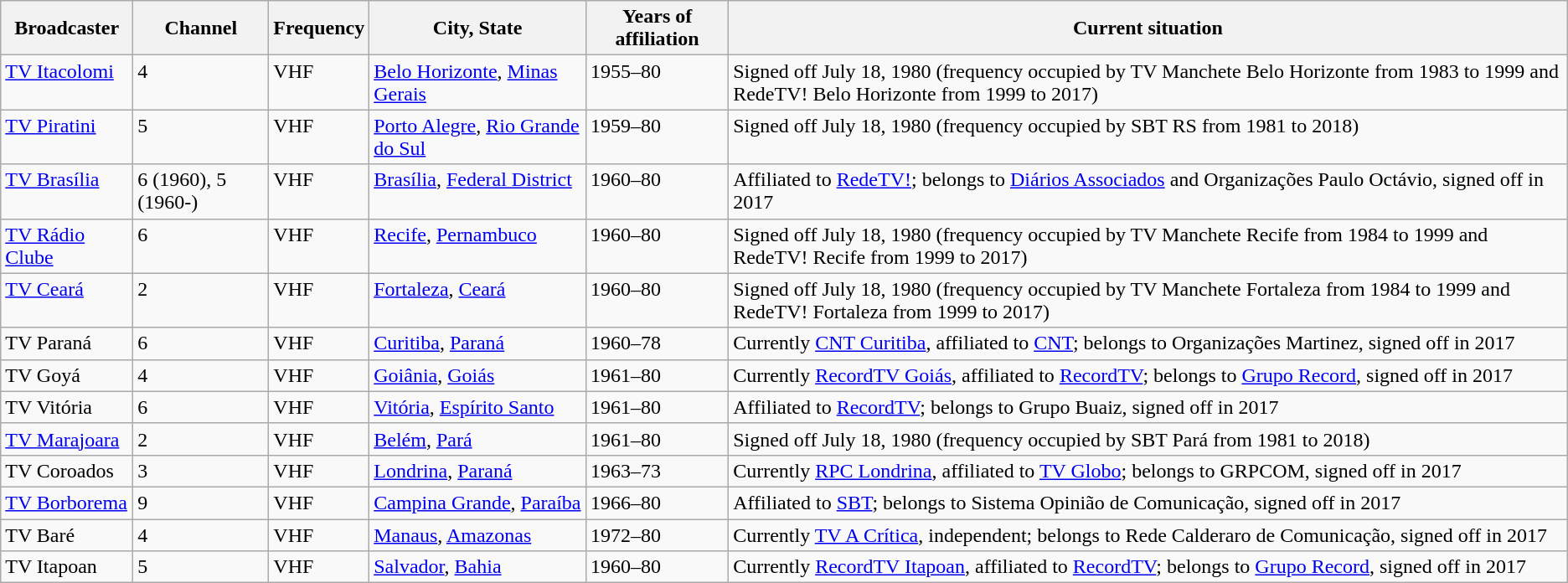<table class="wikitable sortable">
<tr>
<th>Broadcaster</th>
<th>Channel</th>
<th>Frequency</th>
<th>City, State</th>
<th>Years of affiliation</th>
<th>Current situation</th>
</tr>
<tr style="vertical-align: top; text-align: left;">
<td><a href='#'>TV Itacolomi</a></td>
<td>4</td>
<td>VHF</td>
<td><a href='#'>Belo Horizonte</a>, <a href='#'>Minas Gerais</a></td>
<td>1955–80</td>
<td>Signed off July 18, 1980 (frequency occupied by TV Manchete Belo Horizonte from 1983 to 1999 and RedeTV! Belo Horizonte from 1999 to 2017)</td>
</tr>
<tr style="vertical-align: top; text-align: left;">
<td><a href='#'>TV Piratini</a></td>
<td>5</td>
<td>VHF</td>
<td><a href='#'>Porto Alegre</a>, <a href='#'>Rio Grande do Sul</a></td>
<td>1959–80</td>
<td>Signed off July 18, 1980 (frequency occupied by SBT RS from 1981 to 2018)</td>
</tr>
<tr style="vertical-align: top; text-align: left;">
<td><a href='#'>TV Brasília</a></td>
<td>6 (1960), 5 (1960-)</td>
<td>VHF</td>
<td><a href='#'>Brasília</a>, <a href='#'>Federal District</a></td>
<td>1960–80</td>
<td>Affiliated to <a href='#'>RedeTV!</a>; belongs to <a href='#'>Diários Associados</a> and Organizações Paulo Octávio, signed off in 2017</td>
</tr>
<tr style="vertical-align: top; text-align: left;">
<td><a href='#'>TV Rádio Clube</a></td>
<td>6</td>
<td>VHF</td>
<td><a href='#'>Recife</a>, <a href='#'>Pernambuco</a></td>
<td>1960–80</td>
<td>Signed off July 18, 1980 (frequency occupied by TV Manchete Recife from 1984 to 1999 and RedeTV! Recife from 1999 to 2017)</td>
</tr>
<tr style="vertical-align: top; text-align: left;">
<td><a href='#'>TV Ceará</a></td>
<td>2</td>
<td>VHF</td>
<td><a href='#'>Fortaleza</a>, <a href='#'>Ceará</a></td>
<td>1960–80</td>
<td>Signed off July 18, 1980 (frequency occupied by TV Manchete Fortaleza from 1984 to 1999 and RedeTV! Fortaleza from 1999 to 2017)</td>
</tr>
<tr style="vertical-align: top; text-align: left;">
<td>TV Paraná</td>
<td>6</td>
<td>VHF</td>
<td><a href='#'>Curitiba</a>, <a href='#'>Paraná</a></td>
<td>1960–78</td>
<td>Currently <a href='#'>CNT Curitiba</a>, affiliated to <a href='#'>CNT</a>; belongs to Organizações Martinez, signed off in 2017</td>
</tr>
<tr style="vertical-align: top; text-align: left;">
<td>TV Goyá</td>
<td>4</td>
<td>VHF</td>
<td><a href='#'>Goiânia</a>, <a href='#'>Goiás</a></td>
<td>1961–80</td>
<td>Currently <a href='#'>RecordTV Goiás</a>, affiliated to <a href='#'>RecordTV</a>; belongs to <a href='#'>Grupo Record</a>, signed off in 2017</td>
</tr>
<tr style="vertical-align: top; text-align: left;">
<td>TV Vitória</td>
<td>6</td>
<td>VHF</td>
<td><a href='#'>Vitória</a>, <a href='#'>Espírito Santo</a></td>
<td>1961–80</td>
<td>Affiliated to <a href='#'>RecordTV</a>; belongs to Grupo Buaiz, signed off in 2017</td>
</tr>
<tr style="vertical-align: top; text-align: left;">
<td><a href='#'>TV Marajoara</a></td>
<td>2</td>
<td>VHF</td>
<td><a href='#'>Belém</a>, <a href='#'>Pará</a></td>
<td>1961–80</td>
<td>Signed off July 18, 1980 (frequency occupied by SBT Pará from 1981 to 2018)</td>
</tr>
<tr style="vertical-align: top; text-align: left;">
<td>TV Coroados</td>
<td>3</td>
<td>VHF</td>
<td><a href='#'>Londrina</a>, <a href='#'>Paraná</a></td>
<td>1963–73</td>
<td>Currently <a href='#'>RPC Londrina</a>, affiliated to <a href='#'>TV Globo</a>; belongs to GRPCOM, signed off in 2017</td>
</tr>
<tr style="vertical-align: top; text-align: left;">
<td><a href='#'>TV Borborema</a></td>
<td>9</td>
<td>VHF</td>
<td><a href='#'>Campina Grande</a>, <a href='#'>Paraíba</a></td>
<td>1966–80</td>
<td>Affiliated to <a href='#'>SBT</a>; belongs to Sistema Opinião de Comunicação, signed off in 2017</td>
</tr>
<tr style="vertical-align: top; text-align: left;">
<td>TV Baré</td>
<td>4</td>
<td>VHF</td>
<td><a href='#'>Manaus</a>, <a href='#'>Amazonas</a></td>
<td>1972–80</td>
<td>Currently <a href='#'>TV A Crítica</a>, independent; belongs to Rede Calderaro de Comunicação, signed off in 2017</td>
</tr>
<tr style="vertical-align: top; text-align: left;">
<td>TV Itapoan</td>
<td>5</td>
<td>VHF</td>
<td><a href='#'>Salvador</a>, <a href='#'>Bahia</a></td>
<td>1960–80</td>
<td>Currently <a href='#'>RecordTV Itapoan</a>, affiliated to <a href='#'>RecordTV</a>; belongs to <a href='#'>Grupo Record</a>, signed off in 2017</td>
</tr>
</table>
